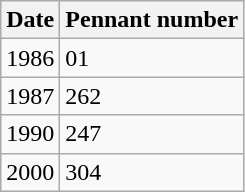<table class="wikitable">
<tr>
<th>Date</th>
<th>Pennant number</th>
</tr>
<tr>
<td>1986</td>
<td>01</td>
</tr>
<tr>
<td>1987</td>
<td>262</td>
</tr>
<tr>
<td>1990</td>
<td>247</td>
</tr>
<tr>
<td>2000</td>
<td>304</td>
</tr>
</table>
